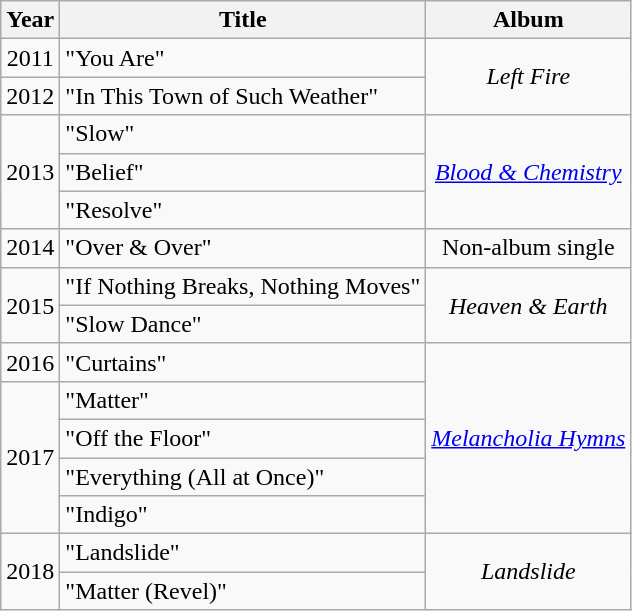<table class="wikitable" style="text-align:center;">
<tr>
<th>Year</th>
<th>Title</th>
<th>Album</th>
</tr>
<tr>
<td>2011</td>
<td style="text-align:left;">"You Are"</td>
<td rowspan="2"><em>Left Fire</em></td>
</tr>
<tr>
<td>2012</td>
<td style="text-align:left;">"In This Town of Such Weather"</td>
</tr>
<tr>
<td rowspan="3">2013</td>
<td style="text-align:left;">"Slow"</td>
<td rowspan="3"><em><a href='#'>Blood & Chemistry</a></em></td>
</tr>
<tr>
<td style="text-align:left;">"Belief"</td>
</tr>
<tr>
<td style="text-align:left;">"Resolve"</td>
</tr>
<tr>
<td>2014</td>
<td style="text-align:left;">"Over & Over"</td>
<td rowspan="1">Non-album single</td>
</tr>
<tr>
<td rowspan="2">2015</td>
<td style="text-align:left;">"If Nothing Breaks, Nothing Moves"</td>
<td rowspan="2"><em>Heaven & Earth</em></td>
</tr>
<tr>
<td style="text-align:left;">"Slow Dance"</td>
</tr>
<tr>
<td>2016</td>
<td style="text-align:left;">"Curtains"</td>
<td rowspan="5"><em><a href='#'>Melancholia Hymns</a></em></td>
</tr>
<tr>
<td rowspan="4">2017</td>
<td style="text-align:left;">"Matter"</td>
</tr>
<tr>
<td style="text-align:left;">"Off the Floor"</td>
</tr>
<tr>
<td style="text-align:left;">"Everything (All at Once)"</td>
</tr>
<tr>
<td style="text-align:left;">"Indigo"</td>
</tr>
<tr>
<td rowspan="2">2018</td>
<td style="text-align:left;">"Landslide"</td>
<td rowspan="2"><em>Landslide</em></td>
</tr>
<tr>
<td style="text-align:left;">"Matter (Revel)"</td>
</tr>
</table>
